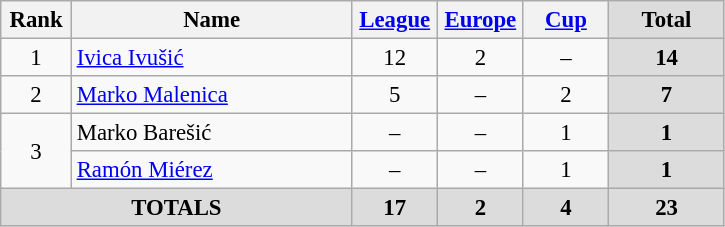<table class="wikitable" style="font-size: 95%; text-align: center;">
<tr>
<th width=40>Rank</th>
<th width=180>Name</th>
<th width=50><a href='#'>League</a></th>
<th width=50><a href='#'>Europe</a></th>
<th width=50><a href='#'>Cup</a></th>
<th width=70 style="background: #DCDCDC">Total</th>
</tr>
<tr>
<td rowspan=1>1</td>
<td style="text-align:left;"> <a href='#'>Ivica Ivušić</a></td>
<td>12</td>
<td>2</td>
<td>–</td>
<th style="background: #DCDCDC">14</th>
</tr>
<tr>
<td rowspan=1>2</td>
<td style="text-align:left;"> <a href='#'>Marko Malenica</a></td>
<td>5</td>
<td>–</td>
<td>2</td>
<th style="background: #DCDCDC">7</th>
</tr>
<tr>
<td rowspan=2>3</td>
<td style="text-align:left;"> Marko Barešić</td>
<td>–</td>
<td>–</td>
<td>1</td>
<th style="background: #DCDCDC">1</th>
</tr>
<tr>
<td style="text-align:left;"> <a href='#'>Ramón Miérez</a></td>
<td>–</td>
<td>–</td>
<td>1</td>
<th style="background: #DCDCDC">1</th>
</tr>
<tr>
<th colspan="2" align="center" style="background: #DCDCDC">TOTALS</th>
<th style="background: #DCDCDC">17</th>
<th style="background: #DCDCDC">2</th>
<th style="background: #DCDCDC">4</th>
<th style="background: #DCDCDC">23</th>
</tr>
</table>
